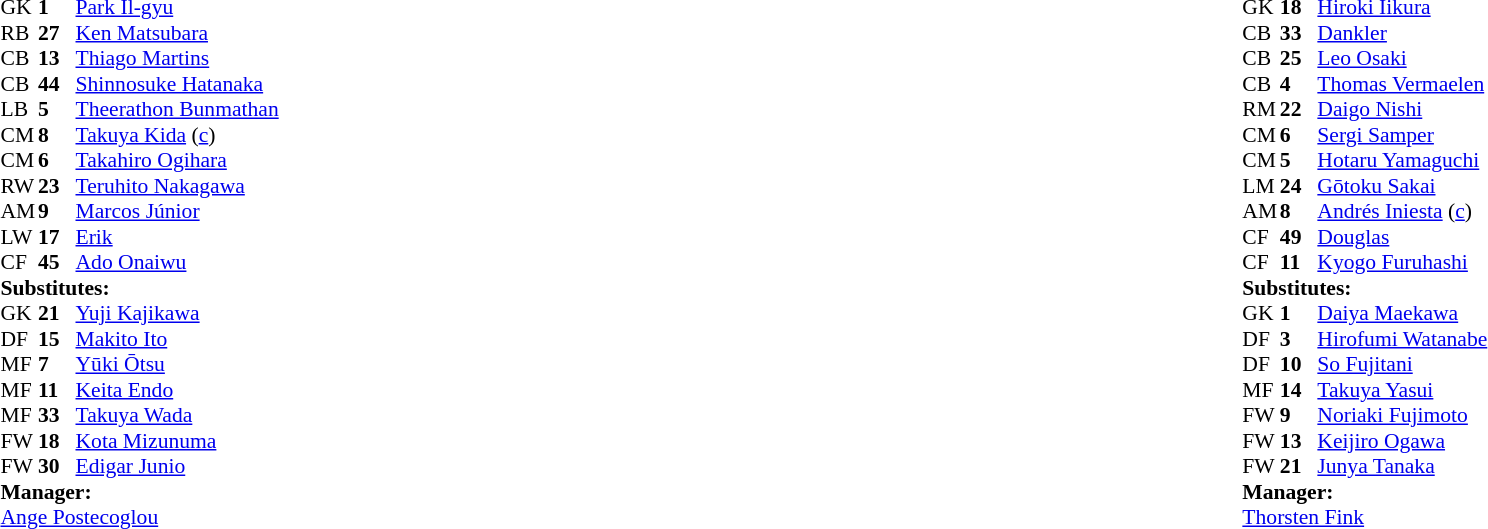<table style="width:100%">
<tr>
<td style="vertical-align:top;width:40%"><br><table style="font-size:90%" cellspacing="0" cellpadding="0">
<tr>
<th width=25></th>
<th width=25></th>
</tr>
<tr>
<td>GK</td>
<td><strong>1</strong></td>
<td> <a href='#'>Park Il-gyu</a></td>
</tr>
<tr>
<td>RB</td>
<td><strong>27</strong></td>
<td> <a href='#'>Ken Matsubara</a></td>
</tr>
<tr>
<td>CB</td>
<td><strong>13</strong></td>
<td> <a href='#'>Thiago Martins</a></td>
</tr>
<tr>
<td>CB</td>
<td><strong>44</strong></td>
<td> <a href='#'>Shinnosuke Hatanaka</a></td>
<td></td>
<td></td>
</tr>
<tr>
<td>LB</td>
<td><strong>5</strong></td>
<td> <a href='#'>Theerathon Bunmathan</a></td>
</tr>
<tr>
<td>CM</td>
<td><strong>8</strong></td>
<td> <a href='#'>Takuya Kida</a> (<a href='#'>c</a>)</td>
<td></td>
<td></td>
</tr>
<tr>
<td>CM</td>
<td><strong>6</strong></td>
<td> <a href='#'>Takahiro Ogihara</a></td>
</tr>
<tr>
<td>RW</td>
<td><strong>23</strong></td>
<td> <a href='#'>Teruhito Nakagawa</a></td>
</tr>
<tr>
<td>AM</td>
<td><strong>9</strong></td>
<td> <a href='#'>Marcos Júnior</a></td>
<td></td>
<td></td>
</tr>
<tr>
<td>LW</td>
<td><strong>17</strong></td>
<td> <a href='#'>Erik</a></td>
<td></td>
<td></td>
</tr>
<tr>
<td>CF</td>
<td><strong>45</strong></td>
<td> <a href='#'>Ado Onaiwu</a></td>
<td></td>
<td></td>
</tr>
<tr>
<td colspan=4><strong>Substitutes:</strong></td>
</tr>
<tr>
<td>GK</td>
<td><strong>21</strong></td>
<td> <a href='#'>Yuji Kajikawa</a></td>
</tr>
<tr>
<td>DF</td>
<td><strong>15</strong></td>
<td> <a href='#'>Makito Ito</a></td>
<td></td>
<td></td>
</tr>
<tr>
<td>MF</td>
<td><strong>7</strong></td>
<td> <a href='#'>Yūki Ōtsu</a></td>
</tr>
<tr>
<td>MF</td>
<td><strong>11</strong></td>
<td> <a href='#'>Keita Endo</a></td>
<td></td>
<td></td>
</tr>
<tr>
<td>MF</td>
<td><strong>33</strong></td>
<td> <a href='#'>Takuya Wada</a></td>
<td></td>
<td></td>
</tr>
<tr>
<td>FW</td>
<td><strong>18</strong></td>
<td> <a href='#'>Kota Mizunuma</a></td>
<td></td>
<td></td>
</tr>
<tr>
<td>FW</td>
<td><strong>30</strong></td>
<td> <a href='#'>Edigar Junio</a></td>
<td></td>
<td></td>
</tr>
<tr>
<td colspan=4><strong>Manager:</strong></td>
</tr>
<tr>
<td colspan="4"> <a href='#'>Ange Postecoglou</a></td>
</tr>
</table>
</td>
<td style="vertical-align:top; width:50%"><br><table cellspacing="0" cellpadding="0" style="font-size:90%; margin:auto">
<tr>
<th width=25></th>
<th width=25></th>
</tr>
<tr>
<td>GK</td>
<td><strong>18</strong></td>
<td> <a href='#'>Hiroki Iikura</a></td>
</tr>
<tr>
<td>CB</td>
<td><strong>33</strong></td>
<td> <a href='#'>Dankler</a></td>
</tr>
<tr>
<td>CB</td>
<td><strong>25</strong></td>
<td> <a href='#'>Leo Osaki</a></td>
</tr>
<tr>
<td>CB</td>
<td><strong>4</strong></td>
<td> <a href='#'>Thomas Vermaelen</a></td>
</tr>
<tr>
<td>RM</td>
<td><strong>22</strong></td>
<td> <a href='#'>Daigo Nishi</a></td>
<td></td>
</tr>
<tr>
<td>CM</td>
<td><strong>6</strong></td>
<td> <a href='#'>Sergi Samper</a></td>
<td></td>
<td></td>
</tr>
<tr>
<td>CM</td>
<td><strong>5</strong></td>
<td> <a href='#'>Hotaru Yamaguchi</a></td>
</tr>
<tr>
<td>LM</td>
<td><strong>24</strong></td>
<td> <a href='#'>Gōtoku Sakai</a></td>
</tr>
<tr>
<td>AM</td>
<td><strong>8</strong></td>
<td> <a href='#'>Andrés Iniesta</a> (<a href='#'>c</a>)</td>
<td></td>
</tr>
<tr>
<td>CF</td>
<td><strong>49</strong></td>
<td> <a href='#'>Douglas</a></td>
<td></td>
<td></td>
</tr>
<tr>
<td>CF</td>
<td><strong>11</strong></td>
<td> <a href='#'>Kyogo Furuhashi</a></td>
<td></td>
<td></td>
</tr>
<tr>
<td colspan=4><strong>Substitutes:</strong></td>
</tr>
<tr>
<td>GK</td>
<td><strong>1</strong></td>
<td> <a href='#'>Daiya Maekawa</a></td>
</tr>
<tr>
<td>DF</td>
<td><strong>3</strong></td>
<td> <a href='#'>Hirofumi Watanabe</a></td>
</tr>
<tr>
<td>DF</td>
<td><strong>10</strong></td>
<td> <a href='#'>So Fujitani</a></td>
</tr>
<tr>
<td>MF</td>
<td><strong>14</strong></td>
<td> <a href='#'>Takuya Yasui</a></td>
<td></td>
<td></td>
</tr>
<tr>
<td>FW</td>
<td><strong>9</strong></td>
<td> <a href='#'>Noriaki Fujimoto</a></td>
</tr>
<tr>
<td>FW</td>
<td><strong>13</strong></td>
<td> <a href='#'>Keijiro Ogawa</a></td>
<td></td>
<td></td>
</tr>
<tr>
<td>FW</td>
<td><strong>21</strong></td>
<td> <a href='#'>Junya Tanaka</a></td>
<td></td>
<td></td>
</tr>
<tr>
<td colspan=4><strong>Manager:</strong></td>
</tr>
<tr>
<td colspan="4"> <a href='#'>Thorsten Fink</a></td>
</tr>
</table>
</td>
</tr>
</table>
